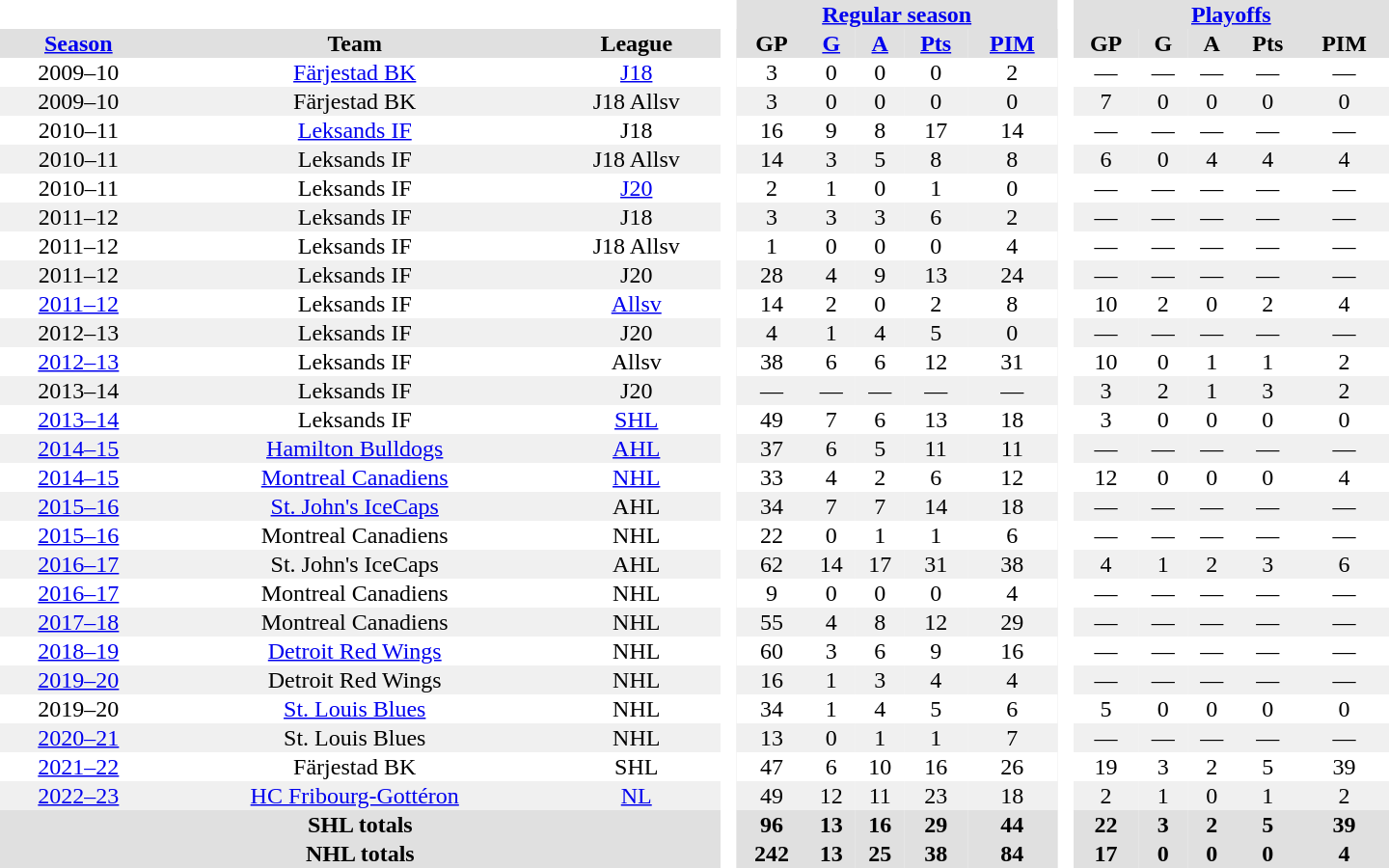<table border="0" cellpadding="1" cellspacing="0" style="text-align:center; width:60em;">
<tr style="background:#e0e0e0;">
<th colspan="3" bgcolor="#ffffff"> </th>
<th rowspan="99" bgcolor="#ffffff"> </th>
<th colspan="5"><a href='#'>Regular season</a></th>
<th rowspan="99" bgcolor="#ffffff"> </th>
<th colspan="5"><a href='#'>Playoffs</a></th>
</tr>
<tr style="background:#e0e0e0;">
<th><a href='#'>Season</a></th>
<th>Team</th>
<th>League</th>
<th>GP</th>
<th><a href='#'>G</a></th>
<th><a href='#'>A</a></th>
<th><a href='#'>Pts</a></th>
<th><a href='#'>PIM</a></th>
<th>GP</th>
<th>G</th>
<th>A</th>
<th>Pts</th>
<th>PIM</th>
</tr>
<tr>
<td>2009–10</td>
<td><a href='#'>Färjestad BK</a></td>
<td><a href='#'>J18</a></td>
<td>3</td>
<td>0</td>
<td>0</td>
<td>0</td>
<td>2</td>
<td>—</td>
<td>—</td>
<td>—</td>
<td>—</td>
<td>—</td>
</tr>
<tr bgcolor="#f0f0f0">
<td>2009–10</td>
<td>Färjestad BK</td>
<td>J18 Allsv</td>
<td>3</td>
<td>0</td>
<td>0</td>
<td>0</td>
<td>0</td>
<td>7</td>
<td>0</td>
<td>0</td>
<td>0</td>
<td>0</td>
</tr>
<tr>
<td>2010–11</td>
<td><a href='#'>Leksands IF</a></td>
<td>J18</td>
<td>16</td>
<td>9</td>
<td>8</td>
<td>17</td>
<td>14</td>
<td>—</td>
<td>—</td>
<td>—</td>
<td>—</td>
<td>—</td>
</tr>
<tr bgcolor="#f0f0f0">
<td>2010–11</td>
<td>Leksands IF</td>
<td>J18 Allsv</td>
<td>14</td>
<td>3</td>
<td>5</td>
<td>8</td>
<td>8</td>
<td>6</td>
<td>0</td>
<td>4</td>
<td>4</td>
<td>4</td>
</tr>
<tr>
<td>2010–11</td>
<td>Leksands IF</td>
<td><a href='#'>J20</a></td>
<td>2</td>
<td>1</td>
<td>0</td>
<td>1</td>
<td>0</td>
<td>—</td>
<td>—</td>
<td>—</td>
<td>—</td>
<td>—</td>
</tr>
<tr bgcolor="#f0f0f0">
<td>2011–12</td>
<td>Leksands IF</td>
<td>J18</td>
<td>3</td>
<td>3</td>
<td>3</td>
<td>6</td>
<td>2</td>
<td>—</td>
<td>—</td>
<td>—</td>
<td>—</td>
<td>—</td>
</tr>
<tr>
<td>2011–12</td>
<td>Leksands IF</td>
<td>J18 Allsv</td>
<td>1</td>
<td>0</td>
<td>0</td>
<td>0</td>
<td>4</td>
<td>—</td>
<td>—</td>
<td>—</td>
<td>—</td>
<td>—</td>
</tr>
<tr bgcolor="#f0f0f0">
<td>2011–12</td>
<td>Leksands IF</td>
<td>J20</td>
<td>28</td>
<td>4</td>
<td>9</td>
<td>13</td>
<td>24</td>
<td>—</td>
<td>—</td>
<td>—</td>
<td>—</td>
<td>—</td>
</tr>
<tr>
<td><a href='#'>2011–12</a></td>
<td>Leksands IF</td>
<td><a href='#'>Allsv</a></td>
<td>14</td>
<td>2</td>
<td>0</td>
<td>2</td>
<td>8</td>
<td>10</td>
<td>2</td>
<td>0</td>
<td>2</td>
<td>4</td>
</tr>
<tr bgcolor="#f0f0f0">
<td>2012–13</td>
<td>Leksands IF</td>
<td>J20</td>
<td>4</td>
<td>1</td>
<td>4</td>
<td>5</td>
<td>0</td>
<td>—</td>
<td>—</td>
<td>—</td>
<td>—</td>
<td>—</td>
</tr>
<tr>
<td><a href='#'>2012–13</a></td>
<td>Leksands IF</td>
<td>Allsv</td>
<td>38</td>
<td>6</td>
<td>6</td>
<td>12</td>
<td>31</td>
<td>10</td>
<td>0</td>
<td>1</td>
<td>1</td>
<td>2</td>
</tr>
<tr bgcolor="#f0f0f0">
<td>2013–14</td>
<td>Leksands IF</td>
<td>J20</td>
<td>—</td>
<td>—</td>
<td>—</td>
<td>—</td>
<td>—</td>
<td>3</td>
<td>2</td>
<td>1</td>
<td>3</td>
<td>2</td>
</tr>
<tr>
<td><a href='#'>2013–14</a></td>
<td>Leksands IF</td>
<td><a href='#'>SHL</a></td>
<td>49</td>
<td>7</td>
<td>6</td>
<td>13</td>
<td>18</td>
<td>3</td>
<td>0</td>
<td>0</td>
<td>0</td>
<td>0</td>
</tr>
<tr bgcolor="#f0f0f0">
<td><a href='#'>2014–15</a></td>
<td><a href='#'>Hamilton Bulldogs</a></td>
<td><a href='#'>AHL</a></td>
<td>37</td>
<td>6</td>
<td>5</td>
<td>11</td>
<td>11</td>
<td>—</td>
<td>—</td>
<td>—</td>
<td>—</td>
<td>—</td>
</tr>
<tr>
<td><a href='#'>2014–15</a></td>
<td><a href='#'>Montreal Canadiens</a></td>
<td><a href='#'>NHL</a></td>
<td>33</td>
<td>4</td>
<td>2</td>
<td>6</td>
<td>12</td>
<td>12</td>
<td>0</td>
<td>0</td>
<td>0</td>
<td>4</td>
</tr>
<tr bgcolor="#f0f0f0">
<td><a href='#'>2015–16</a></td>
<td><a href='#'>St. John's IceCaps</a></td>
<td>AHL</td>
<td>34</td>
<td>7</td>
<td>7</td>
<td>14</td>
<td>18</td>
<td>—</td>
<td>—</td>
<td>—</td>
<td>—</td>
<td>—</td>
</tr>
<tr>
<td><a href='#'>2015–16</a></td>
<td>Montreal Canadiens</td>
<td>NHL</td>
<td>22</td>
<td>0</td>
<td>1</td>
<td>1</td>
<td>6</td>
<td>—</td>
<td>—</td>
<td>—</td>
<td>—</td>
<td>—</td>
</tr>
<tr bgcolor="#f0f0f0">
<td><a href='#'>2016–17</a></td>
<td>St. John's IceCaps</td>
<td>AHL</td>
<td>62</td>
<td>14</td>
<td>17</td>
<td>31</td>
<td>38</td>
<td>4</td>
<td>1</td>
<td>2</td>
<td>3</td>
<td>6</td>
</tr>
<tr>
<td><a href='#'>2016–17</a></td>
<td>Montreal Canadiens</td>
<td>NHL</td>
<td>9</td>
<td>0</td>
<td>0</td>
<td>0</td>
<td>4</td>
<td>—</td>
<td>—</td>
<td>—</td>
<td>—</td>
<td>—</td>
</tr>
<tr bgcolor="#f0f0f0">
<td><a href='#'>2017–18</a></td>
<td>Montreal Canadiens</td>
<td>NHL</td>
<td>55</td>
<td>4</td>
<td>8</td>
<td>12</td>
<td>29</td>
<td>—</td>
<td>—</td>
<td>—</td>
<td>—</td>
<td>—</td>
</tr>
<tr>
<td><a href='#'>2018–19</a></td>
<td><a href='#'>Detroit Red Wings</a></td>
<td>NHL</td>
<td>60</td>
<td>3</td>
<td>6</td>
<td>9</td>
<td>16</td>
<td>—</td>
<td>—</td>
<td>—</td>
<td>—</td>
<td>—</td>
</tr>
<tr bgcolor="#f0f0f0">
<td><a href='#'>2019–20</a></td>
<td>Detroit Red Wings</td>
<td>NHL</td>
<td>16</td>
<td>1</td>
<td>3</td>
<td>4</td>
<td>4</td>
<td>—</td>
<td>—</td>
<td>—</td>
<td>—</td>
<td>—</td>
</tr>
<tr>
<td>2019–20</td>
<td><a href='#'>St. Louis Blues</a></td>
<td>NHL</td>
<td>34</td>
<td>1</td>
<td>4</td>
<td>5</td>
<td>6</td>
<td>5</td>
<td>0</td>
<td>0</td>
<td>0</td>
<td>0</td>
</tr>
<tr bgcolor="#f0f0f0">
<td><a href='#'>2020–21</a></td>
<td>St. Louis Blues</td>
<td>NHL</td>
<td>13</td>
<td>0</td>
<td>1</td>
<td>1</td>
<td>7</td>
<td>—</td>
<td>—</td>
<td>—</td>
<td>—</td>
<td>—</td>
</tr>
<tr>
<td><a href='#'>2021–22</a></td>
<td>Färjestad BK</td>
<td>SHL</td>
<td>47</td>
<td>6</td>
<td>10</td>
<td>16</td>
<td>26</td>
<td>19</td>
<td>3</td>
<td>2</td>
<td>5</td>
<td>39</td>
</tr>
<tr bgcolor="#f0f0f0">
<td><a href='#'>2022–23</a></td>
<td><a href='#'>HC Fribourg-Gottéron</a></td>
<td><a href='#'>NL</a></td>
<td>49</td>
<td>12</td>
<td>11</td>
<td>23</td>
<td>18</td>
<td>2</td>
<td>1</td>
<td>0</td>
<td>1</td>
<td>2</td>
</tr>
<tr bgcolor="#e0e0e0">
<th colspan="3">SHL totals</th>
<th>96</th>
<th>13</th>
<th>16</th>
<th>29</th>
<th>44</th>
<th>22</th>
<th>3</th>
<th>2</th>
<th>5</th>
<th>39</th>
</tr>
<tr bgcolor="#e0e0e0">
<th colspan="3">NHL totals</th>
<th>242</th>
<th>13</th>
<th>25</th>
<th>38</th>
<th>84</th>
<th>17</th>
<th>0</th>
<th>0</th>
<th>0</th>
<th>4</th>
</tr>
</table>
